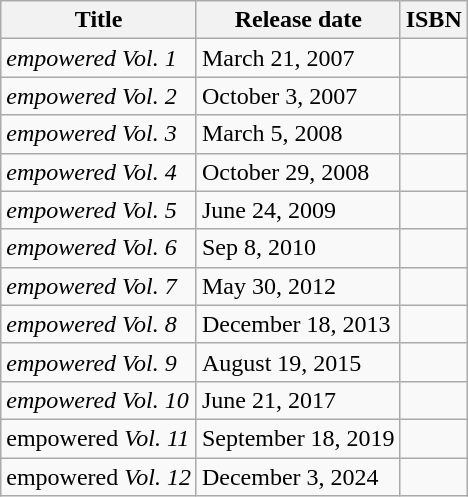<table class="wikitable">
<tr>
<th>Title</th>
<th>Release date</th>
<th>ISBN</th>
</tr>
<tr>
<td><em>empowered Vol. 1</em></td>
<td>March 21, 2007</td>
<td></td>
</tr>
<tr>
<td><em>empowered Vol. 2</em></td>
<td>October 3, 2007</td>
<td></td>
</tr>
<tr>
<td><em>empowered Vol. 3</em></td>
<td>March 5, 2008</td>
<td></td>
</tr>
<tr>
<td><em>empowered Vol. 4</em></td>
<td>October 29, 2008</td>
<td></td>
</tr>
<tr>
<td><em>empowered Vol. 5</em></td>
<td>June 24, 2009</td>
<td></td>
</tr>
<tr>
<td><em>empowered Vol. 6</em></td>
<td>Sep 8, 2010</td>
<td></td>
</tr>
<tr>
<td><em>empowered Vol. 7</em></td>
<td>May 30, 2012</td>
<td></td>
</tr>
<tr>
<td><em>empowered Vol. 8</em></td>
<td>December 18, 2013</td>
<td></td>
</tr>
<tr>
<td><em>empowered Vol. 9</em></td>
<td>August 19, 2015</td>
<td></td>
</tr>
<tr>
<td><em>empowered Vol. 10</em></td>
<td>June 21, 2017</td>
<td></td>
</tr>
<tr>
<td>empowered <em>Vol. 11</em></td>
<td>September 18, 2019</td>
<td></td>
</tr>
<tr>
<td>empowered <em>Vol. 12</em></td>
<td>December 3, 2024</td>
<td></td>
</tr>
</table>
